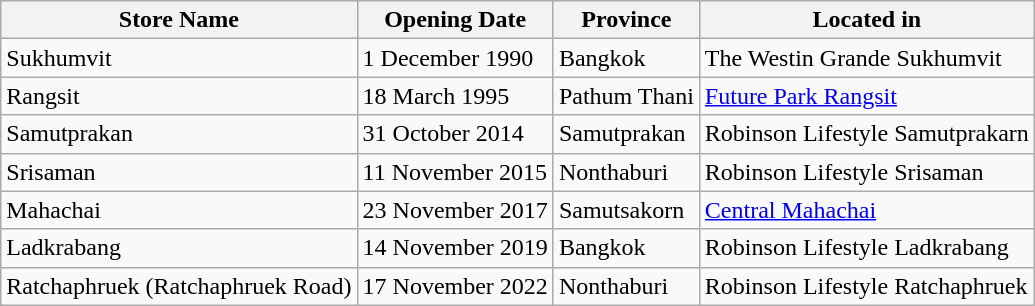<table class="wikitable">
<tr>
<th><strong>Store Name</strong></th>
<th><strong>Opening Date</strong></th>
<th><strong>Province</strong></th>
<th><strong>Located in</strong></th>
</tr>
<tr>
<td>Sukhumvit</td>
<td>1 December 1990</td>
<td>Bangkok</td>
<td>The Westin Grande Sukhumvit</td>
</tr>
<tr>
<td>Rangsit</td>
<td>18 March 1995</td>
<td>Pathum Thani</td>
<td><a href='#'>Future Park Rangsit</a></td>
</tr>
<tr>
<td>Samutprakan</td>
<td>31 October 2014</td>
<td>Samutprakan</td>
<td>Robinson Lifestyle Samutprakarn</td>
</tr>
<tr>
<td>Srisaman</td>
<td>11 November 2015</td>
<td>Nonthaburi</td>
<td>Robinson Lifestyle Srisaman</td>
</tr>
<tr>
<td>Mahachai</td>
<td>23 November 2017</td>
<td>Samutsakorn</td>
<td><a href='#'>Central Mahachai</a></td>
</tr>
<tr>
<td>Ladkrabang</td>
<td>14 November 2019</td>
<td>Bangkok</td>
<td>Robinson Lifestyle Ladkrabang</td>
</tr>
<tr>
<td>Ratchaphruek (Ratchaphruek Road)</td>
<td>17 November 2022</td>
<td>Nonthaburi</td>
<td>Robinson Lifestyle Ratchaphruek</td>
</tr>
</table>
